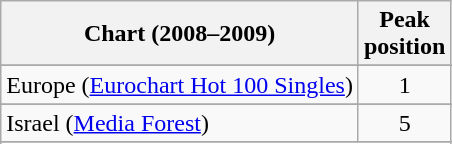<table class="wikitable sortable">
<tr>
<th>Chart (2008–2009)</th>
<th>Peak<br>position</th>
</tr>
<tr>
</tr>
<tr>
</tr>
<tr>
</tr>
<tr>
</tr>
<tr>
</tr>
<tr>
</tr>
<tr>
</tr>
<tr>
<td>Europe (<a href='#'>Eurochart Hot 100 Singles</a>)</td>
<td align="center">1</td>
</tr>
<tr>
</tr>
<tr>
</tr>
<tr>
</tr>
<tr>
</tr>
<tr>
<td>Israel (<a href='#'>Media Forest</a>)</td>
<td align="center">5</td>
</tr>
<tr>
</tr>
<tr>
</tr>
<tr>
</tr>
<tr>
</tr>
<tr>
</tr>
<tr>
</tr>
<tr>
</tr>
<tr>
</tr>
<tr>
</tr>
<tr>
</tr>
<tr>
</tr>
<tr>
</tr>
<tr>
</tr>
<tr>
</tr>
<tr>
</tr>
<tr>
</tr>
<tr>
</tr>
<tr>
</tr>
</table>
